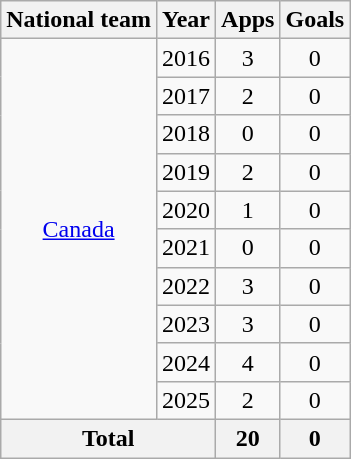<table class="wikitable" style="text-align:center">
<tr>
<th>National team</th>
<th>Year</th>
<th>Apps</th>
<th>Goals</th>
</tr>
<tr>
<td rowspan="10"><a href='#'>Canada</a></td>
<td>2016</td>
<td>3</td>
<td>0</td>
</tr>
<tr>
<td>2017</td>
<td>2</td>
<td>0</td>
</tr>
<tr>
<td>2018</td>
<td>0</td>
<td>0</td>
</tr>
<tr>
<td>2019</td>
<td>2</td>
<td>0</td>
</tr>
<tr>
<td>2020</td>
<td>1</td>
<td>0</td>
</tr>
<tr>
<td>2021</td>
<td>0</td>
<td>0</td>
</tr>
<tr>
<td>2022</td>
<td>3</td>
<td>0</td>
</tr>
<tr>
<td>2023</td>
<td>3</td>
<td>0</td>
</tr>
<tr>
<td>2024</td>
<td>4</td>
<td>0</td>
</tr>
<tr>
<td>2025</td>
<td>2</td>
<td>0</td>
</tr>
<tr>
<th colspan="2">Total</th>
<th>20</th>
<th>0</th>
</tr>
</table>
